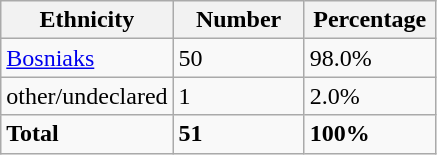<table class="wikitable">
<tr>
<th width="100px">Ethnicity</th>
<th width="80px">Number</th>
<th width="80px">Percentage</th>
</tr>
<tr>
<td><a href='#'>Bosniaks</a></td>
<td>50</td>
<td>98.0%</td>
</tr>
<tr>
<td>other/undeclared</td>
<td>1</td>
<td>2.0%</td>
</tr>
<tr>
<td><strong>Total</strong></td>
<td><strong>51</strong></td>
<td><strong>100%</strong></td>
</tr>
</table>
